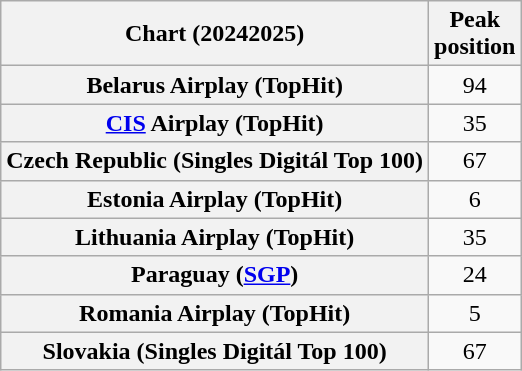<table class="wikitable plainrowheaders sortable" style="text-align:center">
<tr>
<th scope="col">Chart (20242025)</th>
<th scope="col">Peak<br>position</th>
</tr>
<tr>
<th scope="row">Belarus Airplay (TopHit)</th>
<td>94</td>
</tr>
<tr>
<th scope="row"><a href='#'>CIS</a> Airplay (TopHit)</th>
<td>35</td>
</tr>
<tr>
<th scope="row">Czech Republic (Singles Digitál  Top 100)</th>
<td>67</td>
</tr>
<tr>
<th scope="row">Estonia Airplay (TopHit)</th>
<td>6</td>
</tr>
<tr>
<th scope="row">Lithuania Airplay (TopHit)</th>
<td>35</td>
</tr>
<tr>
<th scope="row">Paraguay (<a href='#'>SGP</a>)</th>
<td>24</td>
</tr>
<tr>
<th scope="row">Romania Airplay (TopHit)</th>
<td>5</td>
</tr>
<tr>
<th scope="row">Slovakia (Singles Digitál Top 100)</th>
<td>67</td>
</tr>
</table>
